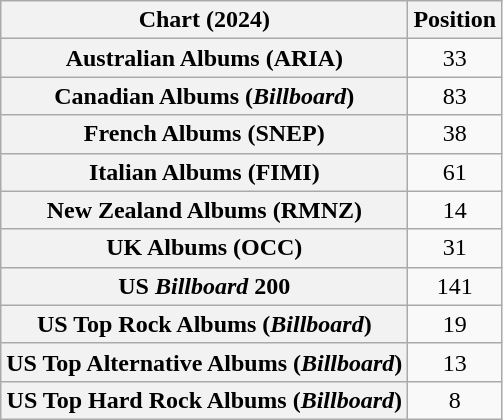<table class="wikitable sortable plainrowheaders" style="text-align:center">
<tr>
<th scope="col">Chart (2024)</th>
<th scope="col">Position</th>
</tr>
<tr>
<th scope="row">Australian Albums (ARIA)</th>
<td>33</td>
</tr>
<tr>
<th scope="row">Canadian Albums (<em>Billboard</em>)</th>
<td>83</td>
</tr>
<tr>
<th scope="row">French Albums (SNEP)</th>
<td>38</td>
</tr>
<tr>
<th scope="row">Italian Albums (FIMI)</th>
<td>61</td>
</tr>
<tr>
<th scope="row">New Zealand Albums (RMNZ)</th>
<td>14</td>
</tr>
<tr>
<th scope="row">UK Albums (OCC)</th>
<td>31</td>
</tr>
<tr>
<th scope="row">US <em>Billboard</em> 200</th>
<td>141</td>
</tr>
<tr>
<th scope="row">US Top Rock Albums (<em>Billboard</em>)</th>
<td>19</td>
</tr>
<tr>
<th scope="row">US Top Alternative Albums (<em>Billboard</em>)</th>
<td>13</td>
</tr>
<tr>
<th scope="row">US Top Hard Rock Albums (<em>Billboard</em>)</th>
<td>8</td>
</tr>
</table>
